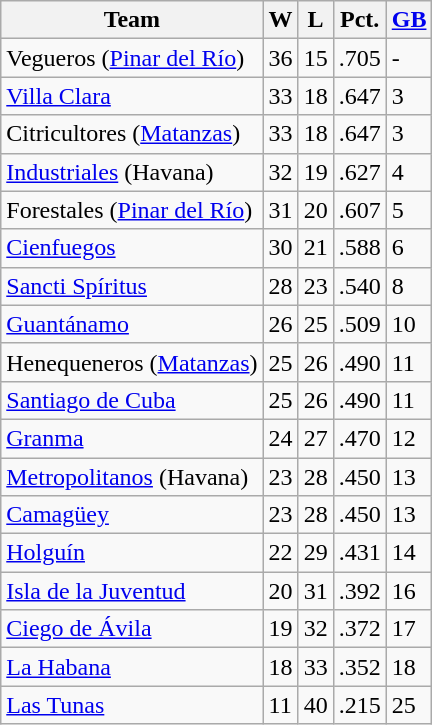<table class="wikitable">
<tr>
<th>Team</th>
<th>W</th>
<th>L</th>
<th>Pct.</th>
<th><a href='#'>GB</a></th>
</tr>
<tr>
<td>Vegueros (<a href='#'>Pinar del Río</a>)</td>
<td>36</td>
<td>15</td>
<td>.705</td>
<td>-</td>
</tr>
<tr>
<td><a href='#'>Villa Clara</a></td>
<td>33</td>
<td>18</td>
<td>.647</td>
<td>3</td>
</tr>
<tr>
<td>Citricultores (<a href='#'>Matanzas</a>)</td>
<td>33</td>
<td>18</td>
<td>.647</td>
<td>3</td>
</tr>
<tr>
<td><a href='#'>Industriales</a> (Havana)</td>
<td>32</td>
<td>19</td>
<td>.627</td>
<td>4</td>
</tr>
<tr>
<td>Forestales (<a href='#'>Pinar del Río</a>)</td>
<td>31</td>
<td>20</td>
<td>.607</td>
<td>5</td>
</tr>
<tr>
<td><a href='#'>Cienfuegos</a></td>
<td>30</td>
<td>21</td>
<td>.588</td>
<td>6</td>
</tr>
<tr>
<td><a href='#'>Sancti Spíritus</a></td>
<td>28</td>
<td>23</td>
<td>.540</td>
<td>8</td>
</tr>
<tr>
<td><a href='#'>Guantánamo</a></td>
<td>26</td>
<td>25</td>
<td>.509</td>
<td>10</td>
</tr>
<tr>
<td>Henequeneros (<a href='#'>Matanzas</a>)</td>
<td>25</td>
<td>26</td>
<td>.490</td>
<td>11</td>
</tr>
<tr>
<td><a href='#'>Santiago de Cuba</a></td>
<td>25</td>
<td>26</td>
<td>.490</td>
<td>11</td>
</tr>
<tr>
<td><a href='#'>Granma</a></td>
<td>24</td>
<td>27</td>
<td>.470</td>
<td>12</td>
</tr>
<tr>
<td><a href='#'>Metropolitanos</a> (Havana)</td>
<td>23</td>
<td>28</td>
<td>.450</td>
<td>13</td>
</tr>
<tr>
<td><a href='#'>Camagüey</a></td>
<td>23</td>
<td>28</td>
<td>.450</td>
<td>13</td>
</tr>
<tr>
<td><a href='#'>Holguín</a></td>
<td>22</td>
<td>29</td>
<td>.431</td>
<td>14</td>
</tr>
<tr>
<td><a href='#'>Isla de la Juventud</a></td>
<td>20</td>
<td>31</td>
<td>.392</td>
<td>16</td>
</tr>
<tr>
<td><a href='#'>Ciego de Ávila</a></td>
<td>19</td>
<td>32</td>
<td>.372</td>
<td>17</td>
</tr>
<tr>
<td><a href='#'>La Habana</a></td>
<td>18</td>
<td>33</td>
<td>.352</td>
<td>18</td>
</tr>
<tr>
<td><a href='#'>Las Tunas</a></td>
<td>11</td>
<td>40</td>
<td>.215</td>
<td>25</td>
</tr>
</table>
